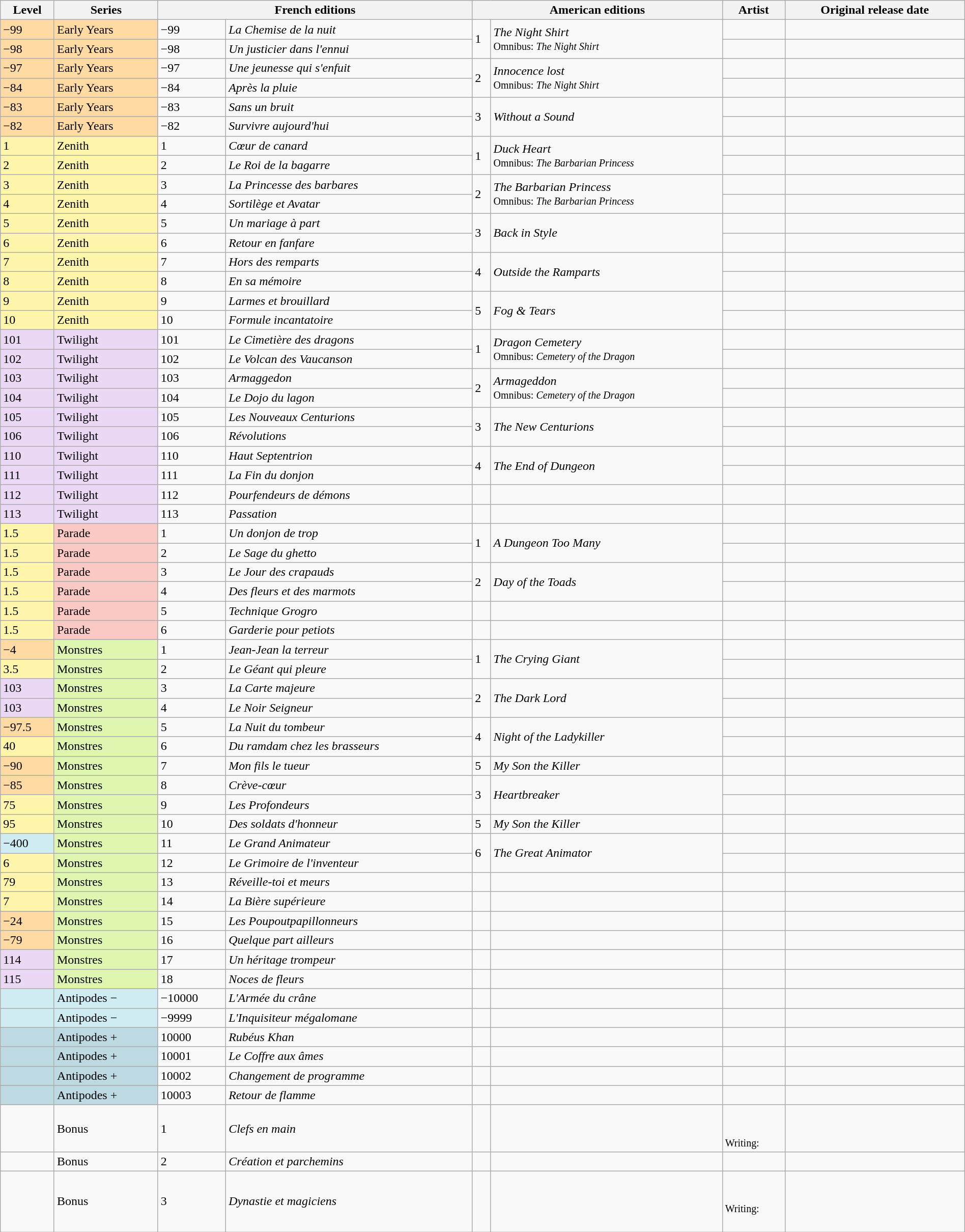<table class="wikitable sortable" width="100%">
<tr>
<th>Level</th>
<th>Series</th>
<th class="unsortable" colspan="2">French editions</th>
<th class="unsortable" colspan="2">American editions</th>
<th class="unsortable">Artist</th>
<th>Original release date</th>
</tr>
<tr>
<td style="background: #ffdaa3">−99</td>
<td style="background: #ffdaa3">Early Years</td>
<td>−99</td>
<td><em>La Chemise de la nuit</em></td>
<td rowspan="2">1</td>
<td rowspan="2"><em>The Night Shirt</em> <br> <small>Omnibus: <em>The Night Shirt</em></small></td>
<td></td>
<td></td>
</tr>
<tr>
<td style="background: #ffdaa3">−98</td>
<td style="background: #ffdaa3">Early Years</td>
<td>−98</td>
<td><em>Un justicier dans l'ennui</em></td>
<td></td>
<td></td>
</tr>
<tr>
<td style="background: #ffdaa3">−97</td>
<td style="background: #ffdaa3">Early Years</td>
<td>−97</td>
<td><em>Une jeunesse qui s'enfuit</em></td>
<td rowspan="2">2</td>
<td rowspan="2"><em>Innocence lost</em> <br> <small>Omnibus: <em>The Night Shirt</em></small></td>
<td></td>
<td></td>
</tr>
<tr>
<td style="background: #ffdaa3">−84</td>
<td style="background: #ffdaa3">Early Years</td>
<td>−84</td>
<td><em>Après la pluie</em></td>
<td></td>
<td></td>
</tr>
<tr>
<td style="background: #ffdaa3">−83</td>
<td style="background: #ffdaa3">Early Years</td>
<td>−83</td>
<td><em>Sans un bruit</em></td>
<td rowspan="2">3</td>
<td rowspan="2"><em>Without a Sound</em></td>
<td></td>
<td></td>
</tr>
<tr>
<td style="background: #ffdaa3">−82</td>
<td style="background: #ffdaa3">Early Years</td>
<td>−82</td>
<td><em>Survivre aujourd'hui</em></td>
<td></td>
<td></td>
</tr>
<tr>
<td style="background: #fff5ab">1</td>
<td style="background: #fff5ab">Zenith</td>
<td>1</td>
<td><em>Cœur de canard</em></td>
<td rowspan="2">1</td>
<td rowspan="2"><em>Duck Heart</em> <br> <small>Omnibus: <em>The Barbarian Princess</em></small></td>
<td></td>
<td></td>
</tr>
<tr>
<td style="background: #fff5ab">2</td>
<td style="background: #fff5ab">Zenith</td>
<td>2</td>
<td><em>Le Roi de la bagarre</em></td>
<td></td>
<td></td>
</tr>
<tr>
<td style="background: #fff5ab">3</td>
<td style="background: #fff5ab">Zenith</td>
<td>3</td>
<td><em>La Princesse des barbares</em></td>
<td rowspan="2">2</td>
<td rowspan="2"><em>The Barbarian Princess</em> <br> <small>Omnibus: <em>The Barbarian Princess</em></small></td>
<td></td>
<td></td>
</tr>
<tr>
<td style="background: #fff5ab">4</td>
<td style="background: #fff5ab">Zenith</td>
<td>4</td>
<td><em>Sortilège et Avatar</em></td>
<td></td>
<td></td>
</tr>
<tr>
<td style="background: #fff5ab">5</td>
<td style="background: #fff5ab">Zenith</td>
<td>5</td>
<td><em>Un mariage à part</em></td>
<td rowspan="2">3</td>
<td rowspan="2"><em>Back in Style</em></td>
<td></td>
<td></td>
</tr>
<tr>
<td style="background: #fff5ab">6</td>
<td style="background: #fff5ab">Zenith</td>
<td>6</td>
<td><em>Retour en fanfare</em></td>
<td></td>
<td></td>
</tr>
<tr>
<td style="background: #fff5ab">7</td>
<td style="background: #fff5ab">Zenith</td>
<td>7</td>
<td><em>Hors des remparts</em></td>
<td rowspan="2">4</td>
<td rowspan="2"><em>Outside the Ramparts</em></td>
<td></td>
<td></td>
</tr>
<tr>
<td style="background: #fff5ab">8</td>
<td style="background: #fff5ab">Zenith</td>
<td>8</td>
<td><em>En sa mémoire</em></td>
<td></td>
<td></td>
</tr>
<tr>
<td style="background: #fff5ab">9</td>
<td style="background: #fff5ab">Zenith</td>
<td>9</td>
<td><em>Larmes et brouillard</em></td>
<td rowspan="2">5</td>
<td rowspan="2"><em>Fog & Tears</em></td>
<td></td>
<td></td>
</tr>
<tr>
<td style="background: #fff5ab">10</td>
<td style="background: #fff5ab">Zenith</td>
<td>10</td>
<td><em>Formule incantatoire</em></td>
<td></td>
<td></td>
</tr>
<tr>
<td style="background: #ead8f4">101</td>
<td style="background: #ead8f4">Twilight</td>
<td>101</td>
<td><em>Le Cimetière des dragons</em></td>
<td rowspan="2">1</td>
<td rowspan="2"><em>Dragon Cemetery</em> <br> <small>Omnibus: <em>Cemetery of the Dragon</em></small></td>
<td></td>
<td></td>
</tr>
<tr>
<td style="background: #ead8f4">102</td>
<td style="background: #ead8f4">Twilight</td>
<td>102</td>
<td><em>Le Volcan des Vaucanson</em></td>
<td></td>
<td></td>
</tr>
<tr>
<td style="background: #ead8f4">103</td>
<td style="background: #ead8f4">Twilight</td>
<td>103</td>
<td><em>Armaggedon</em></td>
<td rowspan="2">2</td>
<td rowspan="2"><em>Armageddon </em> <br> <small>Omnibus: <em>Cemetery of the Dragon</em></small></td>
<td></td>
<td></td>
</tr>
<tr>
<td style="background: #ead8f4">104</td>
<td style="background: #ead8f4">Twilight</td>
<td>104</td>
<td><em>Le Dojo du lagon</em></td>
<td></td>
<td></td>
</tr>
<tr>
<td style="background: #ead8f4">105</td>
<td style="background: #ead8f4">Twilight</td>
<td>105</td>
<td><em>Les Nouveaux Centurions</em></td>
<td rowspan="2">3</td>
<td rowspan="2"><em>The New Centurions</em></td>
<td></td>
<td></td>
</tr>
<tr>
<td style="background: #ead8f4">106</td>
<td style="background: #ead8f4">Twilight</td>
<td>106</td>
<td><em>Révolutions</em></td>
<td></td>
<td></td>
</tr>
<tr>
<td style="background: #ead8f4">110</td>
<td style="background: #ead8f4">Twilight</td>
<td>110</td>
<td><em>Haut Septentrion</em></td>
<td rowspan="2">4</td>
<td rowspan="2"><em>The End of Dungeon</em></td>
<td></td>
<td></td>
</tr>
<tr>
<td style="background: #ead8f4">111</td>
<td style="background: #ead8f4">Twilight</td>
<td>111</td>
<td><em>La Fin du donjon</em></td>
<td></td>
<td></td>
</tr>
<tr>
<td style="background: #ead8f4">112</td>
<td style="background: #ead8f4">Twilight</td>
<td>112</td>
<td><em>Pourfendeurs de démons</em></td>
<td></td>
<td></td>
<td></td>
<td></td>
</tr>
<tr>
<td style="background: #ead8f4">113</td>
<td style="background: #ead8f4">Twilight</td>
<td>113</td>
<td><em>Passation</em></td>
<td></td>
<td></td>
<td></td>
<td></td>
</tr>
<tr>
<td style="background: #fff5ab">1.5</td>
<td style="background: #fbc9c4">Parade</td>
<td>1</td>
<td><em>Un donjon de trop</em></td>
<td rowspan="2">1</td>
<td rowspan="2"><em>A Dungeon Too Many</em></td>
<td></td>
<td></td>
</tr>
<tr>
<td style="background: #fff5ab">1.5</td>
<td style="background: #fbc9c4">Parade</td>
<td>2</td>
<td><em>Le Sage du ghetto</em></td>
<td></td>
<td></td>
</tr>
<tr>
<td style="background: #fff5ab">1.5</td>
<td style="background: #fbc9c4">Parade</td>
<td>3</td>
<td><em>Le Jour des crapauds</em></td>
<td rowspan="2">2</td>
<td rowspan="2"><em>Day of the Toads</em></td>
<td></td>
<td></td>
</tr>
<tr>
<td style="background: #fff5ab">1.5</td>
<td style="background: #fbc9c4">Parade</td>
<td>4</td>
<td><em>Des fleurs et des marmots</em></td>
<td></td>
<td></td>
</tr>
<tr>
<td style="background: #fff5ab">1.5</td>
<td style="background: #fbc9c4">Parade</td>
<td>5</td>
<td><em>Technique Grogro</em></td>
<td></td>
<td></td>
<td></td>
<td></td>
</tr>
<tr>
<td style="background: #fff5ab">1.5</td>
<td style="background: #fbc9c4">Parade</td>
<td>6</td>
<td><em>Garderie pour petiots</em></td>
<td></td>
<td></td>
<td></td>
<td></td>
</tr>
<tr>
<td style="background: #ffdaa3">−4</td>
<td style="background: #dff6b0">Monstres</td>
<td>1</td>
<td><em>Jean-Jean la terreur</em></td>
<td rowspan="2">1</td>
<td rowspan="2"><em>The Crying Giant</em></td>
<td></td>
<td></td>
</tr>
<tr>
<td style="background: #fff5ab">3.5</td>
<td style="background: #dff6b0">Monstres</td>
<td>2</td>
<td><em>Le Géant qui pleure</em></td>
<td></td>
<td></td>
</tr>
<tr>
<td style="background: #ead8f4">103</td>
<td style="background: #dff6b0">Monstres</td>
<td>3</td>
<td><em>La Carte majeure</em></td>
<td rowspan="2">2</td>
<td rowspan="2"><em>The Dark Lord</em></td>
<td></td>
<td></td>
</tr>
<tr>
<td style="background: #ead8f4">103</td>
<td style="background: #dff6b0">Monstres</td>
<td>4</td>
<td><em>Le Noir Seigneur</em></td>
<td></td>
<td></td>
</tr>
<tr>
<td style="background: #ffdaa3">−97.5</td>
<td style="background: #dff6b0">Monstres</td>
<td>5</td>
<td><em>La Nuit du tombeur</em></td>
<td rowspan="2">4</td>
<td rowspan="2"><em>Night of the Ladykiller</em></td>
<td></td>
<td></td>
</tr>
<tr>
<td style="background: #fff5ab">40</td>
<td style="background: #dff6b0">Monstres</td>
<td>6</td>
<td><em>Du ramdam chez les brasseurs</em></td>
<td></td>
<td></td>
</tr>
<tr>
<td style="background: #ffdaa3">−90</td>
<td style="background: #dff6b0">Monstres</td>
<td>7</td>
<td><em>Mon fils le tueur</em></td>
<td>5</td>
<td><em>My Son the Killer</em></td>
<td></td>
<td></td>
</tr>
<tr>
<td style="background: #ffdaa3">−85</td>
<td style="background: #dff6b0">Monstres</td>
<td>8</td>
<td><em>Crève-cœur</em></td>
<td rowspan="2">3</td>
<td rowspan="2"><em>Heartbreaker</em></td>
<td></td>
<td></td>
</tr>
<tr>
<td style="background: #fff5ab">75</td>
<td style="background: #dff6b0">Monstres</td>
<td>9</td>
<td><em>Les Profondeurs</em></td>
<td></td>
<td></td>
</tr>
<tr>
<td style="background: #fff5ab">95</td>
<td style="background: #dff6b0">Monstres</td>
<td>10</td>
<td><em>Des soldats d'honneur</em></td>
<td>5</td>
<td><em>My Son the Killer</em></td>
<td></td>
<td></td>
</tr>
<tr>
<td style="background: #d0ecf3">−400</td>
<td style="background: #dff6b0">Monstres</td>
<td>11</td>
<td><em>Le Grand Animateur</em></td>
<td rowspan="2">6</td>
<td rowspan="2"><em>The Great Animator</em></td>
<td></td>
<td></td>
</tr>
<tr>
<td style="background: #fff5ab">6</td>
<td style="background: #dff6b0">Monstres</td>
<td>12</td>
<td><em>Le Grimoire de l'inventeur</em></td>
<td></td>
<td></td>
</tr>
<tr>
<td style="background: #fff5ab">79</td>
<td style="background: #dff6b0">Monstres</td>
<td>13</td>
<td><em>Réveille-toi et meurs</em></td>
<td></td>
<td></td>
<td></td>
<td></td>
</tr>
<tr>
<td style="background: #fff5ab">7</td>
<td style="background: #dff6b0">Monstres</td>
<td>14</td>
<td><em>La Bière supérieure</em></td>
<td></td>
<td></td>
<td></td>
<td></td>
</tr>
<tr>
<td style="background: #ffdaa3">−24</td>
<td style="background: #dff6b0">Monstres</td>
<td>15</td>
<td><em>Les Poupoutpapillonneurs</em></td>
<td></td>
<td></td>
<td></td>
<td></td>
</tr>
<tr>
<td style="background: #ffdaa3">−79</td>
<td style="background: #dff6b0">Monstres</td>
<td>16</td>
<td><em>Quelque part ailleurs</em></td>
<td></td>
<td></td>
<td></td>
<td></td>
</tr>
<tr>
<td style="background: #ead8f4">114</td>
<td style="background: #dff6b0">Monstres</td>
<td>17</td>
<td><em>Un héritage trompeur</em></td>
<td></td>
<td></td>
<td></td>
<td></td>
</tr>
<tr>
<td style="background: #ead8f4">115</td>
<td style="background: #dff6b0">Monstres</td>
<td>18</td>
<td><em>Noces de fleurs</em></td>
<td></td>
<td></td>
<td></td>
<td></td>
</tr>
<tr>
<td style="background: #d0ecf3"></td>
<td style="background: #d0ecf3">Antipodes −</td>
<td>−10000</td>
<td><em>L'Armée du crâne</em></td>
<td></td>
<td></td>
<td></td>
<td></td>
</tr>
<tr>
<td style="background: #d0ecf3"></td>
<td style="background: #d0ecf3">Antipodes −</td>
<td>−9999</td>
<td><em>L'Inquisiteur mégalomane</em></td>
<td></td>
<td></td>
<td></td>
<td></td>
</tr>
<tr>
<td style="background: #bddae2"></td>
<td style="background: #bddae2">Antipodes +</td>
<td>10000</td>
<td><em>Rubéus Khan</em></td>
<td></td>
<td></td>
<td></td>
<td></td>
</tr>
<tr>
<td style="background: #bddae2"></td>
<td style="background: #bddae2">Antipodes +</td>
<td>10001</td>
<td><em>Le Coffre aux âmes</em></td>
<td></td>
<td></td>
<td></td>
<td></td>
</tr>
<tr>
<td style="background: #bddae2"></td>
<td style="background: #bddae2">Antipodes +</td>
<td>10002</td>
<td><em>Changement de programme</em></td>
<td></td>
<td></td>
<td></td>
<td></td>
</tr>
<tr>
<td style="background: #bddae2"></td>
<td style="background: #bddae2">Antipodes +</td>
<td>10003</td>
<td><em>Retour de flamme</em></td>
<td></td>
<td></td>
<td></td>
<td></td>
</tr>
<tr>
<td></td>
<td>Bonus</td>
<td>1</td>
<td><em>Clefs en main</em></td>
<td></td>
<td></td>
<td> <br>  <br> <small>Writing:</small> <br> </td>
<td></td>
</tr>
<tr>
<td></td>
<td>Bonus</td>
<td>2</td>
<td><em>Création et parchemins</em></td>
<td></td>
<td></td>
<td> <br> </td>
<td></td>
</tr>
<tr>
<td></td>
<td>Bonus</td>
<td>3</td>
<td><em>Dynastie et magiciens</em></td>
<td></td>
<td></td>
<td> <br>  <br> <small>Writing:</small> <br>  <br> </td>
<td></td>
</tr>
</table>
